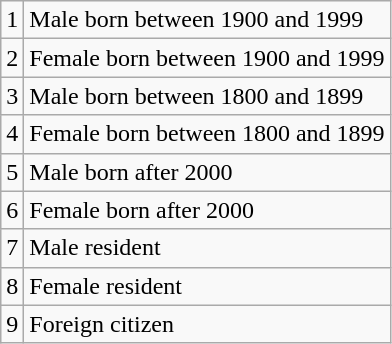<table class="wikitable">
<tr>
<td>1</td>
<td>Male born between 1900 and 1999</td>
</tr>
<tr>
<td>2</td>
<td>Female born between 1900 and 1999</td>
</tr>
<tr>
<td>3</td>
<td>Male born between 1800 and 1899</td>
</tr>
<tr>
<td>4</td>
<td>Female born between 1800 and 1899</td>
</tr>
<tr>
<td>5</td>
<td>Male born after 2000</td>
</tr>
<tr>
<td>6</td>
<td>Female born after 2000</td>
</tr>
<tr>
<td>7</td>
<td>Male resident</td>
</tr>
<tr>
<td>8</td>
<td>Female resident</td>
</tr>
<tr>
<td>9</td>
<td>Foreign citizen</td>
</tr>
</table>
